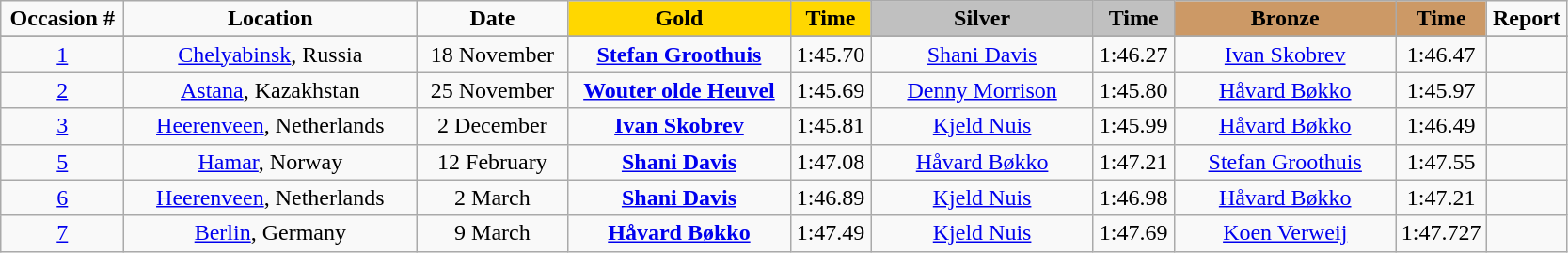<table class="wikitable">
<tr>
<td width="80" align="center"><strong>Occasion #</strong></td>
<td width="200" align="center"><strong>Location</strong></td>
<td width="100" align="center"><strong>Date</strong></td>
<td width="150" bgcolor="gold" align="center"><strong>Gold</strong></td>
<td width="50" bgcolor="gold" align="center"><strong>Time</strong></td>
<td width="150" bgcolor="silver" align="center"><strong>Silver</strong></td>
<td width="50" bgcolor="silver" align="center"><strong>Time</strong></td>
<td width="150" bgcolor="#CC9966" align="center"><strong>Bronze</strong></td>
<td width="50" bgcolor="#CC9966" align="center"><strong>Time</strong></td>
<td width="50" align="center"><strong>Report</strong></td>
</tr>
<tr bgcolor="#cccccc">
</tr>
<tr>
<td align="center"><a href='#'>1</a></td>
<td align="center"><a href='#'>Chelyabinsk</a>, Russia</td>
<td align="center">18 November</td>
<td align="center"><strong><a href='#'>Stefan Groothuis</a></strong><br><small></small></td>
<td align="center">1:45.70</td>
<td align="center"><a href='#'>Shani Davis</a><br><small></small></td>
<td align="center">1:46.27</td>
<td align="center"><a href='#'>Ivan Skobrev</a><br><small></small></td>
<td align="center">1:46.47</td>
<td align="center"></td>
</tr>
<tr>
<td align="center"><a href='#'>2</a></td>
<td align="center"><a href='#'>Astana</a>, Kazakhstan</td>
<td align="center">25 November</td>
<td align="center"><strong><a href='#'>Wouter olde Heuvel</a></strong><br><small></small></td>
<td align="center">1:45.69</td>
<td align="center"><a href='#'>Denny Morrison</a><br><small></small></td>
<td align="center">1:45.80</td>
<td align="center"><a href='#'>Håvard Bøkko</a><br><small></small></td>
<td align="center">1:45.97</td>
<td align="center"></td>
</tr>
<tr>
<td align="center"><a href='#'>3</a></td>
<td align="center"><a href='#'>Heerenveen</a>, Netherlands</td>
<td align="center">2 December</td>
<td align="center"><strong><a href='#'>Ivan Skobrev</a></strong><br><small></small></td>
<td align="center">1:45.81</td>
<td align="center"><a href='#'>Kjeld Nuis</a><br><small></small></td>
<td align="center">1:45.99</td>
<td align="center"><a href='#'>Håvard Bøkko</a><br><small></small></td>
<td align="center">1:46.49</td>
<td align="center"></td>
</tr>
<tr>
<td align="center"><a href='#'>5</a></td>
<td align="center"><a href='#'>Hamar</a>, Norway</td>
<td align="center">12 February</td>
<td align="center"><strong><a href='#'>Shani Davis</a></strong><br><small></small></td>
<td align="center">1:47.08</td>
<td align="center"><a href='#'>Håvard Bøkko</a><br><small></small></td>
<td align="center">1:47.21</td>
<td align="center"><a href='#'>Stefan Groothuis</a><br><small></small></td>
<td align="center">1:47.55</td>
<td align="center"></td>
</tr>
<tr>
<td align="center"><a href='#'>6</a></td>
<td align="center"><a href='#'>Heerenveen</a>, Netherlands</td>
<td align="center">2 March</td>
<td align="center"><strong><a href='#'>Shani Davis</a></strong><br><small></small></td>
<td align="center">1:46.89</td>
<td align="center"><a href='#'>Kjeld Nuis</a><br><small></small></td>
<td align="center">1:46.98</td>
<td align="center"><a href='#'>Håvard Bøkko</a><br><small></small></td>
<td align="center">1:47.21</td>
<td align="center"></td>
</tr>
<tr>
<td align="center"><a href='#'>7</a></td>
<td align="center"><a href='#'>Berlin</a>, Germany</td>
<td align="center">9 March</td>
<td align="center"><strong><a href='#'>Håvard Bøkko</a></strong><br><small></small></td>
<td align="center">1:47.49</td>
<td align="center"><a href='#'>Kjeld Nuis</a><br><small></small></td>
<td align="center">1:47.69</td>
<td align="center"><a href='#'>Koen Verweij</a><br><small></small></td>
<td align="center">1:47.727</td>
<td align="center"></td>
</tr>
</table>
